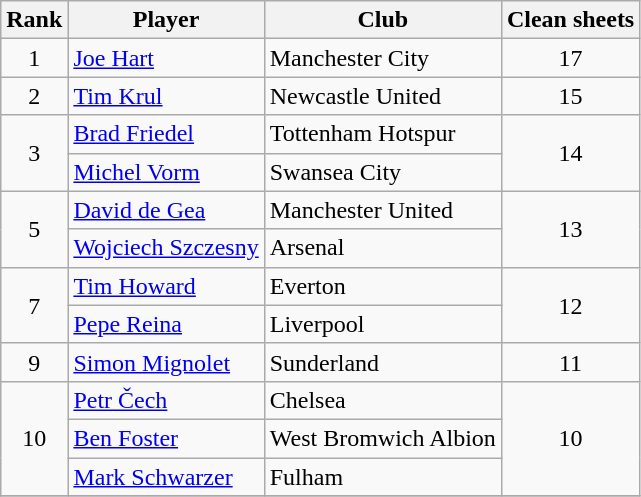<table class="wikitable" style="text-align:center">
<tr>
<th>Rank</th>
<th>Player</th>
<th>Club</th>
<th>Clean sheets</th>
</tr>
<tr>
<td>1</td>
<td align="left"> <a href='#'>Joe Hart</a></td>
<td align="left">Manchester City</td>
<td>17</td>
</tr>
<tr>
<td>2</td>
<td align="left"> <a href='#'>Tim Krul</a></td>
<td align="left">Newcastle United</td>
<td>15</td>
</tr>
<tr>
<td rowspan="2">3</td>
<td align="left"> <a href='#'>Brad Friedel</a></td>
<td align="left">Tottenham Hotspur</td>
<td rowspan="2">14</td>
</tr>
<tr>
<td align="left"> <a href='#'>Michel Vorm</a></td>
<td align="left">Swansea City</td>
</tr>
<tr>
<td rowspan="2">5</td>
<td align="left"> <a href='#'>David de Gea</a></td>
<td align="left">Manchester United</td>
<td rowspan="2">13</td>
</tr>
<tr>
<td align="left"> <a href='#'>Wojciech Szczesny</a></td>
<td align="left">Arsenal</td>
</tr>
<tr>
<td rowspan="2">7</td>
<td align="left"> <a href='#'>Tim Howard</a></td>
<td align="left">Everton</td>
<td rowspan="2">12</td>
</tr>
<tr>
<td align="left"> <a href='#'>Pepe Reina</a></td>
<td align="left">Liverpool</td>
</tr>
<tr>
<td>9</td>
<td align="left"> <a href='#'>Simon Mignolet</a></td>
<td align="left">Sunderland</td>
<td>11</td>
</tr>
<tr>
<td rowspan="3">10</td>
<td align="left"> <a href='#'>Petr Čech</a></td>
<td align="left">Chelsea</td>
<td rowspan="3">10</td>
</tr>
<tr>
<td align="left"> <a href='#'>Ben Foster</a></td>
<td align="left">West Bromwich Albion</td>
</tr>
<tr>
<td align="left"> <a href='#'>Mark Schwarzer</a></td>
<td align="left">Fulham</td>
</tr>
<tr>
</tr>
</table>
